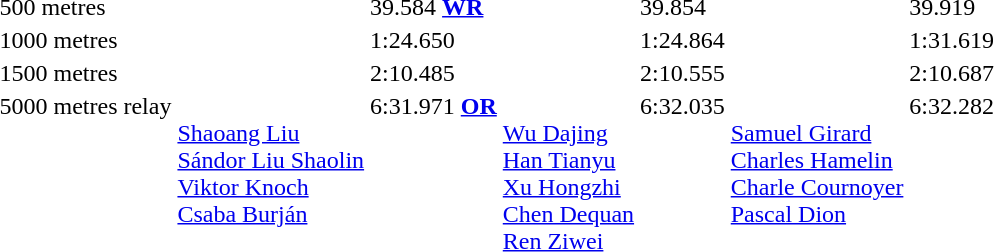<table>
<tr>
<td>500 metres<br></td>
<td></td>
<td>39.584 <a href='#'><strong>WR</strong></a></td>
<td></td>
<td>39.854</td>
<td></td>
<td>39.919</td>
</tr>
<tr>
<td>1000 metres<br></td>
<td></td>
<td>1:24.650</td>
<td></td>
<td>1:24.864</td>
<td></td>
<td>1:31.619</td>
</tr>
<tr>
<td>1500 metres<br></td>
<td></td>
<td>2:10.485</td>
<td></td>
<td>2:10.555</td>
<td></td>
<td>2:10.687</td>
</tr>
<tr valign="top">
<td>5000 metres relay<br></td>
<td><br><a href='#'>Shaoang Liu</a><br><a href='#'>Sándor Liu Shaolin</a><br><a href='#'>Viktor Knoch</a><br><a href='#'>Csaba Burján</a><br><br></td>
<td>6:31.971 <strong><a href='#'>OR</a></strong></td>
<td><br><a href='#'>Wu Dajing</a><br><a href='#'>Han Tianyu</a><br><a href='#'>Xu Hongzhi</a><br><a href='#'>Chen Dequan</a><br><a href='#'>Ren Ziwei</a></td>
<td>6:32.035</td>
<td><br><a href='#'>Samuel Girard</a><br><a href='#'>Charles Hamelin</a><br><a href='#'>Charle Cournoyer</a><br><a href='#'>Pascal Dion</a><br><br></td>
<td>6:32.282</td>
</tr>
</table>
